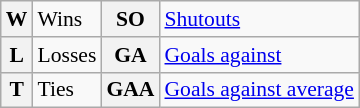<table class="wikitable" style="font-size:90%;">
<tr>
<th>W</th>
<td>Wins</td>
<th>SO</th>
<td><a href='#'>Shutouts</a></td>
</tr>
<tr>
<th>L</th>
<td>Losses</td>
<th>GA</th>
<td><a href='#'>Goals against</a></td>
</tr>
<tr>
<th>T</th>
<td>Ties</td>
<th>GAA</th>
<td><a href='#'>Goals against average</a></td>
</tr>
</table>
